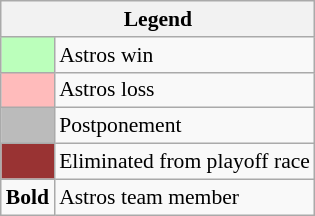<table class="wikitable" style="font-size:90%">
<tr>
<th colspan="2">Legend</th>
</tr>
<tr>
<td style="background:#bfb;"> </td>
<td>Astros win</td>
</tr>
<tr>
<td style="background:#fbb;"> </td>
<td>Astros loss</td>
</tr>
<tr>
<td style="background:#bbb;"> </td>
<td>Postponement</td>
</tr>
<tr>
<td style="background:#933;"> </td>
<td>Eliminated from playoff race</td>
</tr>
<tr>
<td><strong>Bold</strong></td>
<td>Astros team member</td>
</tr>
</table>
